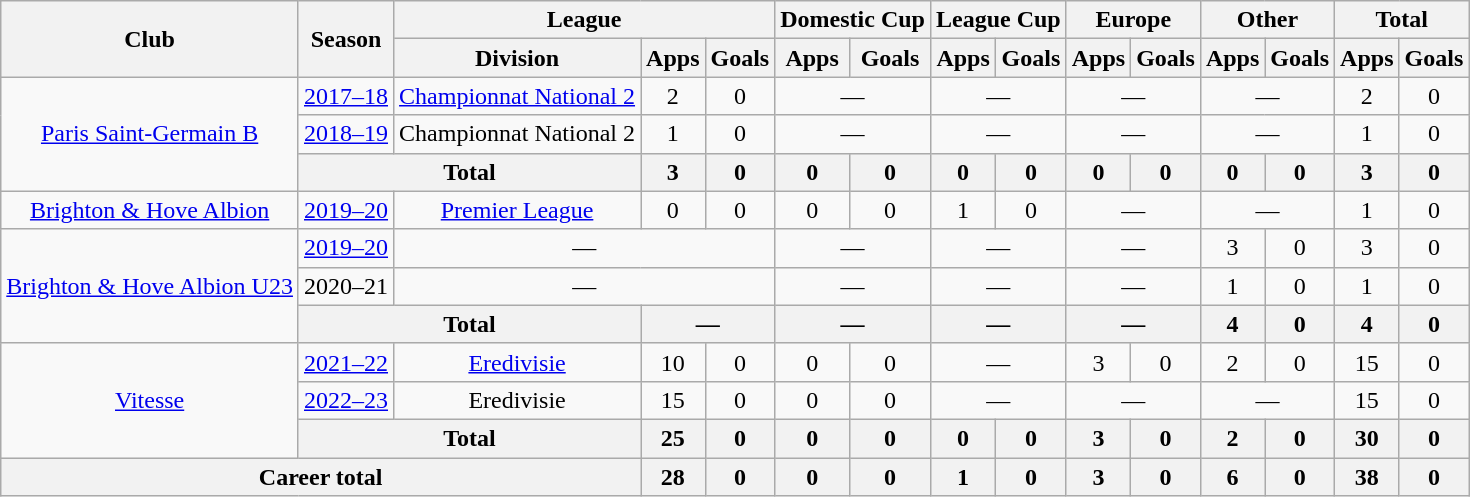<table class=wikitable style="text-align: center;">
<tr>
<th rowspan=2>Club</th>
<th rowspan=2>Season</th>
<th colspan=3>League</th>
<th colspan=2>Domestic Cup</th>
<th colspan=2>League Cup</th>
<th colspan=2>Europe</th>
<th colspan=2>Other</th>
<th colspan=2>Total</th>
</tr>
<tr>
<th>Division</th>
<th>Apps</th>
<th>Goals</th>
<th>Apps</th>
<th>Goals</th>
<th>Apps</th>
<th>Goals</th>
<th>Apps</th>
<th>Goals</th>
<th>Apps</th>
<th>Goals</th>
<th>Apps</th>
<th>Goals</th>
</tr>
<tr>
<td rowspan="3"><a href='#'>Paris Saint-Germain B</a></td>
<td><a href='#'>2017–18</a></td>
<td><a href='#'>Championnat National 2</a></td>
<td>2</td>
<td>0</td>
<td colspan=2>—</td>
<td colspan=2>—</td>
<td colspan=2>—</td>
<td colspan=2>—</td>
<td>2</td>
<td>0</td>
</tr>
<tr>
<td><a href='#'>2018–19</a></td>
<td>Championnat National 2</td>
<td>1</td>
<td>0</td>
<td colspan=2>—</td>
<td colspan=2>—</td>
<td colspan=2>—</td>
<td colspan=2>—</td>
<td>1</td>
<td>0</td>
</tr>
<tr>
<th colspan="2">Total</th>
<th>3</th>
<th>0</th>
<th>0</th>
<th>0</th>
<th>0</th>
<th>0</th>
<th>0</th>
<th>0</th>
<th>0</th>
<th>0</th>
<th>3</th>
<th>0</th>
</tr>
<tr>
<td><a href='#'>Brighton & Hove Albion</a></td>
<td><a href='#'>2019–20</a></td>
<td><a href='#'>Premier League</a></td>
<td>0</td>
<td>0</td>
<td>0</td>
<td>0</td>
<td>1</td>
<td>0</td>
<td colspan=2>—</td>
<td colspan=2>—</td>
<td>1</td>
<td>0</td>
</tr>
<tr>
<td rowspan="3"><a href='#'>Brighton & Hove Albion U23</a></td>
<td><a href='#'>2019–20</a></td>
<td colspan=3>—</td>
<td colspan=2>—</td>
<td colspan=2>—</td>
<td colspan=2>—</td>
<td>3</td>
<td>0</td>
<td>3</td>
<td>0</td>
</tr>
<tr>
<td>2020–21</td>
<td colspan=3>—</td>
<td colspan=2>—</td>
<td colspan=2>—</td>
<td colspan=2>—</td>
<td>1</td>
<td>0</td>
<td>1</td>
<td>0</td>
</tr>
<tr>
<th colspan=2>Total</th>
<th colspan=2>—</th>
<th colspan=2>—</th>
<th colspan=2>—</th>
<th colspan=2>—</th>
<th>4</th>
<th>0</th>
<th>4</th>
<th>0</th>
</tr>
<tr>
<td rowspan="3"><a href='#'>Vitesse</a></td>
<td><a href='#'>2021–22</a></td>
<td><a href='#'>Eredivisie</a></td>
<td>10</td>
<td>0</td>
<td>0</td>
<td>0</td>
<td colspan=2>—</td>
<td>3</td>
<td>0</td>
<td>2</td>
<td>0</td>
<td>15</td>
<td>0</td>
</tr>
<tr>
<td><a href='#'>2022–23</a></td>
<td>Eredivisie</td>
<td>15</td>
<td>0</td>
<td>0</td>
<td>0</td>
<td colspan=2>—</td>
<td colspan=2>—</td>
<td colspan=2>—</td>
<td>15</td>
<td>0</td>
</tr>
<tr>
<th colspan=2>Total</th>
<th>25</th>
<th>0</th>
<th>0</th>
<th>0</th>
<th>0</th>
<th>0</th>
<th>3</th>
<th>0</th>
<th>2</th>
<th>0</th>
<th>30</th>
<th>0</th>
</tr>
<tr>
<th colspan=3>Career total</th>
<th>28</th>
<th>0</th>
<th>0</th>
<th>0</th>
<th>1</th>
<th>0</th>
<th>3</th>
<th>0</th>
<th>6</th>
<th>0</th>
<th>38</th>
<th>0</th>
</tr>
</table>
